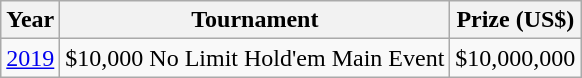<table class="wikitable">
<tr>
<th>Year</th>
<th>Tournament</th>
<th>Prize (US$)</th>
</tr>
<tr>
<td><a href='#'>2019</a></td>
<td>$10,000 No Limit Hold'em Main Event</td>
<td>$10,000,000</td>
</tr>
</table>
